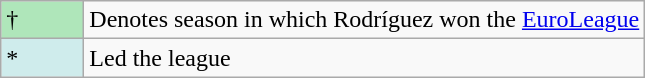<table class="wikitable">
<tr>
<td style="background:#AFE6BA; width:3em;">†</td>
<td>Denotes season in which Rodríguez won the <a href='#'>EuroLeague</a></td>
</tr>
<tr>
<td style="background:#CFECEC; width:1em">*</td>
<td>Led the league</td>
</tr>
</table>
